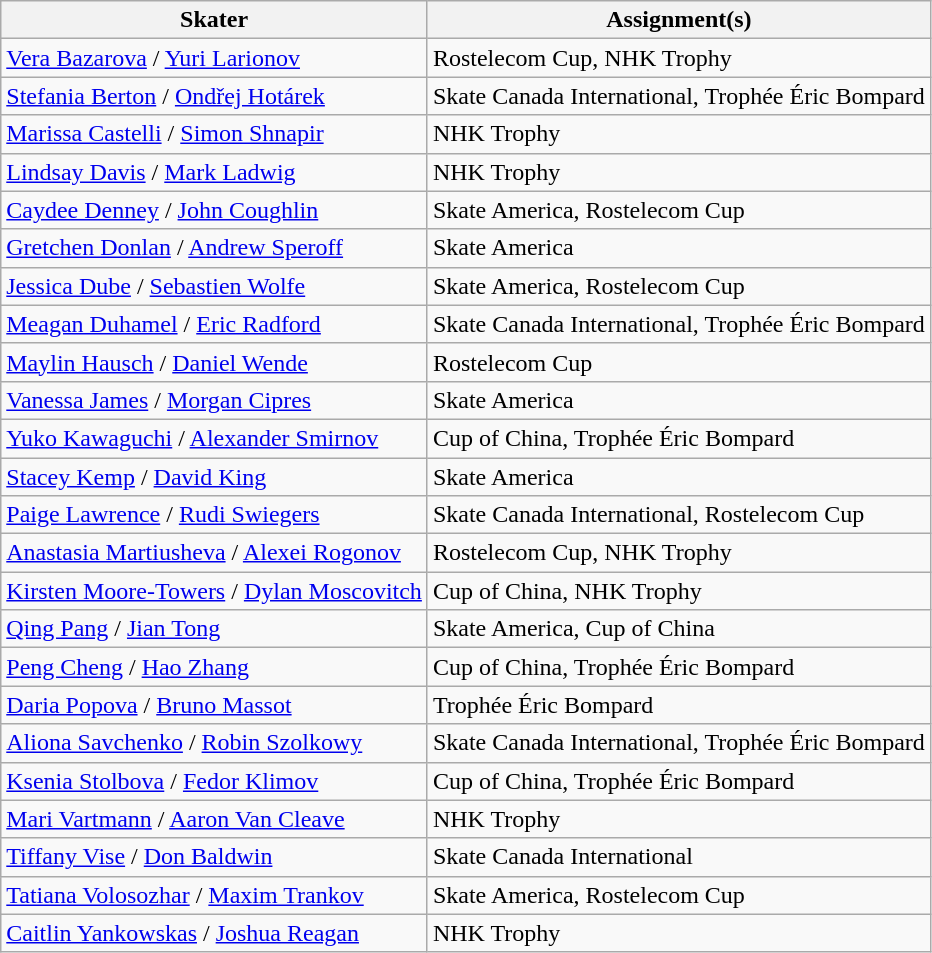<table class="wikitable">
<tr>
<th>Skater</th>
<th>Assignment(s)</th>
</tr>
<tr>
<td><a href='#'>Vera Bazarova</a> / <a href='#'>Yuri Larionov</a></td>
<td>Rostelecom Cup, NHK Trophy</td>
</tr>
<tr>
<td><a href='#'>Stefania Berton</a> / <a href='#'>Ondřej Hotárek</a></td>
<td>Skate Canada International, Trophée Éric Bompard</td>
</tr>
<tr>
<td><a href='#'>Marissa Castelli</a> / <a href='#'>Simon Shnapir</a></td>
<td>NHK Trophy</td>
</tr>
<tr>
<td><a href='#'>Lindsay Davis</a> / <a href='#'>Mark Ladwig</a></td>
<td>NHK Trophy</td>
</tr>
<tr>
<td><a href='#'>Caydee Denney</a> / <a href='#'>John Coughlin</a></td>
<td>Skate America, Rostelecom Cup</td>
</tr>
<tr>
<td><a href='#'>Gretchen Donlan</a> / <a href='#'>Andrew Speroff</a></td>
<td>Skate America</td>
</tr>
<tr>
<td><a href='#'>Jessica Dube</a> / <a href='#'>Sebastien Wolfe</a></td>
<td>Skate America, Rostelecom Cup</td>
</tr>
<tr>
<td><a href='#'>Meagan Duhamel</a> / <a href='#'>Eric Radford</a></td>
<td>Skate Canada International, Trophée Éric Bompard</td>
</tr>
<tr>
<td><a href='#'>Maylin Hausch</a> / <a href='#'>Daniel Wende</a></td>
<td>Rostelecom Cup</td>
</tr>
<tr>
<td><a href='#'>Vanessa James</a> / <a href='#'>Morgan Cipres</a></td>
<td>Skate America</td>
</tr>
<tr>
<td><a href='#'>Yuko Kawaguchi</a> / <a href='#'>Alexander Smirnov</a></td>
<td>Cup of China, Trophée Éric Bompard</td>
</tr>
<tr>
<td><a href='#'>Stacey Kemp</a> / <a href='#'>David King</a></td>
<td>Skate America</td>
</tr>
<tr>
<td><a href='#'>Paige Lawrence</a> / <a href='#'>Rudi Swiegers</a></td>
<td>Skate Canada International, Rostelecom Cup</td>
</tr>
<tr>
<td><a href='#'>Anastasia Martiusheva</a> / <a href='#'>Alexei Rogonov</a></td>
<td>Rostelecom Cup, NHK Trophy</td>
</tr>
<tr>
<td><a href='#'>Kirsten Moore-Towers</a> / <a href='#'>Dylan Moscovitch</a></td>
<td>Cup of China, NHK Trophy</td>
</tr>
<tr>
<td><a href='#'>Qing Pang</a> / <a href='#'>Jian Tong</a></td>
<td>Skate America, Cup of China</td>
</tr>
<tr>
<td><a href='#'>Peng Cheng</a> / <a href='#'>Hao Zhang</a></td>
<td>Cup of China, Trophée Éric Bompard</td>
</tr>
<tr>
<td><a href='#'>Daria Popova</a> / <a href='#'>Bruno Massot</a></td>
<td>Trophée Éric Bompard</td>
</tr>
<tr>
<td><a href='#'>Aliona Savchenko</a> / <a href='#'>Robin Szolkowy</a></td>
<td>Skate Canada International, Trophée Éric Bompard</td>
</tr>
<tr>
<td><a href='#'>Ksenia Stolbova</a> / <a href='#'>Fedor Klimov</a></td>
<td>Cup of China, Trophée Éric Bompard</td>
</tr>
<tr>
<td><a href='#'>Mari Vartmann</a> / <a href='#'>Aaron Van Cleave</a></td>
<td>NHK Trophy</td>
</tr>
<tr>
<td><a href='#'>Tiffany Vise</a> / <a href='#'>Don Baldwin</a></td>
<td>Skate Canada International</td>
</tr>
<tr>
<td><a href='#'>Tatiana Volosozhar</a> / <a href='#'>Maxim Trankov</a></td>
<td>Skate America, Rostelecom Cup</td>
</tr>
<tr>
<td><a href='#'>Caitlin Yankowskas</a> / <a href='#'>Joshua Reagan</a></td>
<td>NHK Trophy</td>
</tr>
</table>
